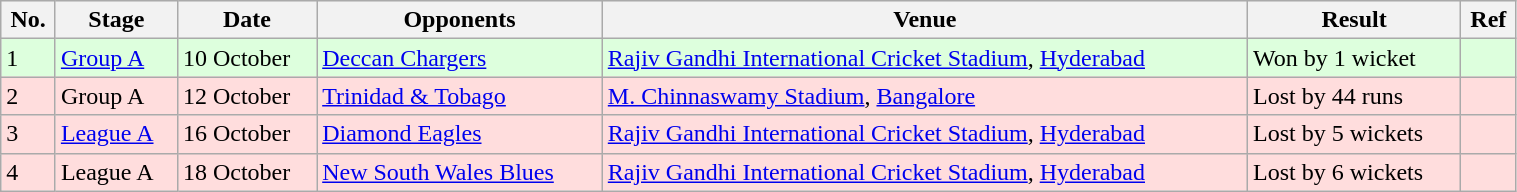<table class="wikitable" width="80%">
<tr bgcolor="#efefef">
<th scope="col">No.</th>
<th scope="col">Stage</th>
<th scope="col">Date</th>
<th scope="col">Opponents</th>
<th scope="col">Venue</th>
<th scope="col">Result</th>
<th scope="col">Ref</th>
</tr>
<tr bgcolor="#ddffdd">
<td>1</td>
<td><a href='#'>Group A</a></td>
<td>10 October</td>
<td><a href='#'>Deccan Chargers</a></td>
<td><a href='#'>Rajiv Gandhi International Cricket Stadium</a>, <a href='#'>Hyderabad</a></td>
<td>Won by 1 wicket</td>
<td></td>
</tr>
<tr bgcolor="#ffdddd">
<td>2</td>
<td>Group A</td>
<td>12 October</td>
<td><a href='#'>Trinidad & Tobago</a></td>
<td><a href='#'>M. Chinnaswamy Stadium</a>, <a href='#'>Bangalore</a></td>
<td>Lost by 44 runs</td>
<td></td>
</tr>
<tr bgcolor="#ffdddd">
<td>3</td>
<td><a href='#'>League A</a></td>
<td>16 October</td>
<td><a href='#'>Diamond Eagles</a></td>
<td><a href='#'>Rajiv Gandhi International Cricket Stadium</a>, <a href='#'>Hyderabad</a></td>
<td>Lost by 5 wickets</td>
<td></td>
</tr>
<tr bgcolor="#ffdddd">
<td>4</td>
<td>League A</td>
<td>18 October</td>
<td><a href='#'>New South Wales Blues</a></td>
<td><a href='#'>Rajiv Gandhi International Cricket Stadium</a>, <a href='#'>Hyderabad</a></td>
<td>Lost by 6 wickets</td>
<td></td>
</tr>
</table>
